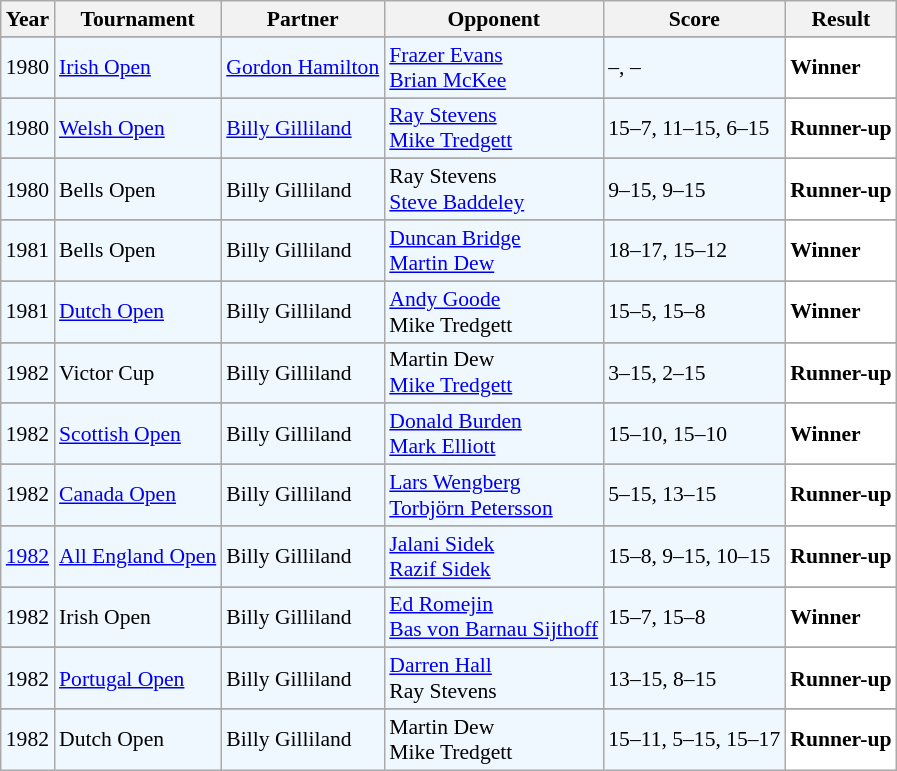<table class="sortable wikitable" style="font-size: 90%;">
<tr>
<th>Year</th>
<th>Tournament</th>
<th>Partner</th>
<th>Opponent</th>
<th>Score</th>
<th>Result</th>
</tr>
<tr>
</tr>
<tr style="background:#F0F8FF">
<td align="center">1980</td>
<td align="left"><a href='#'>Irish Open</a></td>
<td align="left"> <a href='#'>Gordon Hamilton</a></td>
<td align="left"> <a href='#'>Frazer Evans</a> <br>  <a href='#'>Brian McKee</a></td>
<td align="left">–, –</td>
<td style="text-align:left; background:white"> <strong>Winner</strong></td>
</tr>
<tr>
</tr>
<tr style="background:#F0F8FF">
<td align="center">1980</td>
<td align="left"><a href='#'>Welsh Open</a></td>
<td align="left"> <a href='#'>Billy Gilliland</a></td>
<td align="left"> <a href='#'>Ray Stevens</a> <br>  <a href='#'>Mike Tredgett</a></td>
<td align="left">15–7, 11–15, 6–15</td>
<td style="text-align:left; background:white"> <strong>Runner-up</strong></td>
</tr>
<tr>
</tr>
<tr style="background:#F0F8FF">
<td align="center">1980</td>
<td align="left">Bells Open</td>
<td align="left"> Billy Gilliland</td>
<td align="left"> Ray Stevens <br>  <a href='#'>Steve Baddeley</a></td>
<td align="left">9–15, 9–15</td>
<td style="text-align:left; background:white"> <strong>Runner-up</strong></td>
</tr>
<tr>
</tr>
<tr style="background:#F0F8FF">
<td align="center">1981</td>
<td align="left">Bells Open</td>
<td align="left"> Billy Gilliland</td>
<td align="left"> <a href='#'>Duncan Bridge</a> <br>  <a href='#'>Martin Dew</a></td>
<td align="left">18–17, 15–12</td>
<td style="text-align:left; background:white"> <strong>Winner</strong></td>
</tr>
<tr>
</tr>
<tr style="background:#F0F8FF">
<td align="center">1981</td>
<td align="left"><a href='#'>Dutch Open</a></td>
<td align="left"> Billy Gilliland</td>
<td align="left"> <a href='#'>Andy Goode</a> <br>  Mike Tredgett</td>
<td align="left">15–5, 15–8</td>
<td style="text-align:left; background:white"> <strong>Winner</strong></td>
</tr>
<tr>
</tr>
<tr style="background:#F0F8FF">
<td align="center">1982</td>
<td align="left">Victor Cup</td>
<td align="left"> Billy Gilliland</td>
<td align="left"> Martin Dew <br>  <a href='#'>Mike Tredgett</a></td>
<td align="left">3–15, 2–15</td>
<td style="text-align:left; background:white"> <strong>Runner-up</strong></td>
</tr>
<tr>
</tr>
<tr style="background:#F0F8FF">
<td align="center">1982</td>
<td align="left"><a href='#'>Scottish Open</a></td>
<td align="left"> Billy Gilliland</td>
<td align="left"> <a href='#'>Donald Burden</a> <br>  <a href='#'>Mark Elliott</a></td>
<td align="left">15–10, 15–10</td>
<td style="text-align:left; background:white"> <strong>Winner</strong></td>
</tr>
<tr>
</tr>
<tr style="background:#F0F8FF">
<td align="center">1982</td>
<td><a href='#'>Canada Open</a></td>
<td> Billy Gilliland</td>
<td> <a href='#'>Lars Wengberg</a><br> <a href='#'>Torbjörn Petersson</a></td>
<td align="left">5–15, 13–15</td>
<td style="text-align:left; background:white"> <strong>Runner-up</strong></td>
</tr>
<tr>
</tr>
<tr style="background:#F0F8FF">
<td align="center"><a href='#'>1982</a></td>
<td align="left"><a href='#'>All England Open</a></td>
<td align="left"> Billy Gilliland</td>
<td align="left"> <a href='#'>Jalani Sidek</a> <br>  <a href='#'>Razif Sidek</a></td>
<td align="left">15–8, 9–15, 10–15</td>
<td style="text-align:left; background:white"> <strong>Runner-up</strong></td>
</tr>
<tr>
</tr>
<tr style="background:#F0F8FF">
<td align="center">1982</td>
<td align="left">Irish Open</td>
<td align="left"> Billy Gilliland</td>
<td align="left"> <a href='#'>Ed Romejin</a> <br>  <a href='#'>Bas von Barnau Sijthoff</a></td>
<td align="left">15–7, 15–8</td>
<td style="text-align:left; background:white"> <strong>Winner</strong></td>
</tr>
<tr>
</tr>
<tr style="background:#F0F8FF">
<td align="center">1982</td>
<td align="left"><a href='#'>Portugal Open</a></td>
<td align="left"> Billy Gilliland</td>
<td align="left"> <a href='#'>Darren Hall</a> <br>  Ray Stevens</td>
<td align="left">13–15, 8–15</td>
<td style="text-align:left; background:white"> <strong>Runner-up</strong></td>
</tr>
<tr>
</tr>
<tr style="background:#F0F8FF">
<td align="center">1982</td>
<td align="left">Dutch Open</td>
<td align="left"> Billy Gilliland</td>
<td align="left"> Martin Dew <br>  Mike Tredgett</td>
<td align="left">15–11, 5–15, 15–17</td>
<td style="text-align:left; background:white"> <strong>Runner-up</strong></td>
</tr>
</table>
